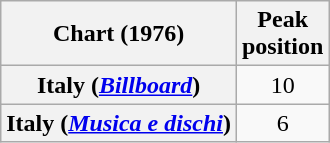<table class="wikitable plainrowheaders" style="text-align:center">
<tr>
<th scope="col">Chart (1976)</th>
<th scope="col">Peak<br>position</th>
</tr>
<tr>
<th scope="row">Italy (<em><a href='#'>Billboard</a></em>)</th>
<td>10</td>
</tr>
<tr>
<th scope="row">Italy (<em><a href='#'>Musica e dischi</a></em>)</th>
<td>6</td>
</tr>
</table>
